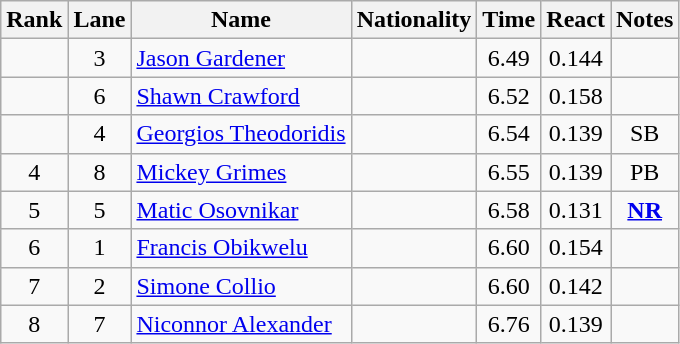<table class="wikitable sortable" style="text-align:center">
<tr>
<th>Rank</th>
<th>Lane</th>
<th>Name</th>
<th>Nationality</th>
<th>Time</th>
<th>React</th>
<th>Notes</th>
</tr>
<tr>
<td></td>
<td>3</td>
<td align="left"><a href='#'>Jason Gardener</a></td>
<td align=left></td>
<td>6.49</td>
<td>0.144</td>
<td></td>
</tr>
<tr>
<td></td>
<td>6</td>
<td align="left"><a href='#'>Shawn Crawford</a></td>
<td align=left></td>
<td>6.52</td>
<td>0.158</td>
<td></td>
</tr>
<tr>
<td></td>
<td>4</td>
<td align="left"><a href='#'>Georgios Theodoridis</a></td>
<td align=left></td>
<td>6.54</td>
<td>0.139</td>
<td>SB</td>
</tr>
<tr>
<td>4</td>
<td>8</td>
<td align="left"><a href='#'>Mickey Grimes</a></td>
<td align=left></td>
<td>6.55</td>
<td>0.139</td>
<td>PB</td>
</tr>
<tr>
<td>5</td>
<td>5</td>
<td align="left"><a href='#'>Matic Osovnikar</a></td>
<td align=left></td>
<td>6.58</td>
<td>0.131</td>
<td><strong><a href='#'>NR</a></strong></td>
</tr>
<tr>
<td>6</td>
<td>1</td>
<td align="left"><a href='#'>Francis Obikwelu</a></td>
<td align=left></td>
<td>6.60</td>
<td>0.154</td>
<td></td>
</tr>
<tr>
<td>7</td>
<td>2</td>
<td align="left"><a href='#'>Simone Collio</a></td>
<td align=left></td>
<td>6.60</td>
<td>0.142</td>
<td></td>
</tr>
<tr>
<td>8</td>
<td>7</td>
<td align="left"><a href='#'>Niconnor Alexander</a></td>
<td align=left></td>
<td>6.76</td>
<td>0.139</td>
<td></td>
</tr>
</table>
